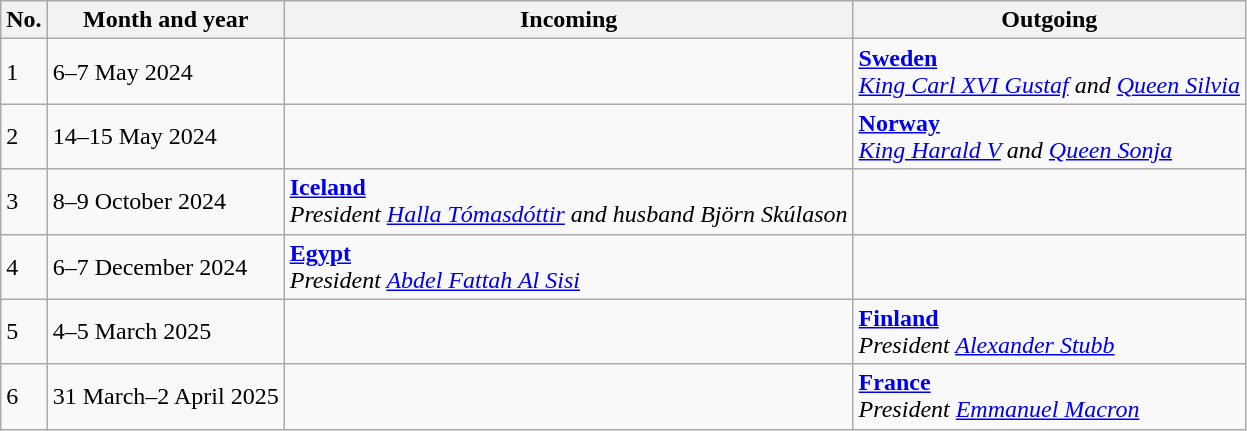<table class="wikitable">
<tr>
<th>No.</th>
<th>Month and year</th>
<th>Incoming</th>
<th>Outgoing</th>
</tr>
<tr>
<td>1</td>
<td>6–7 May 2024</td>
<td></td>
<td><strong><a href='#'>Sweden</a></strong><br><em><a href='#'>King Carl XVI Gustaf</a> and <a href='#'>Queen Silvia</a></em></td>
</tr>
<tr>
<td>2</td>
<td>14–15 May 2024</td>
<td></td>
<td><strong><a href='#'>Norway</a></strong><br><em><a href='#'>King Harald V</a> and <a href='#'>Queen Sonja</a></em></td>
</tr>
<tr>
<td>3</td>
<td>8–9 October 2024</td>
<td><strong><a href='#'>Iceland</a></strong><br><em>President <a href='#'>Halla Tómasdóttir</a> and husband Björn Skúlason</em></td>
<td></td>
</tr>
<tr>
<td>4</td>
<td>6–7 December 2024</td>
<td><a href='#'><strong>Egypt</strong></a><br><em>President <a href='#'>Abdel Fattah Al Sisi</a></em></td>
<td></td>
</tr>
<tr>
<td>5</td>
<td>4–5 March 2025</td>
<td></td>
<td><a href='#'><strong>Finland</strong></a><br><em>President <a href='#'>Alexander Stubb</a></em></td>
</tr>
<tr>
<td>6</td>
<td>31 March–2 April 2025</td>
<td></td>
<td><a href='#'><strong>France</strong></a><br><em>President <a href='#'>Emmanuel Macron</a></em></td>
</tr>
</table>
